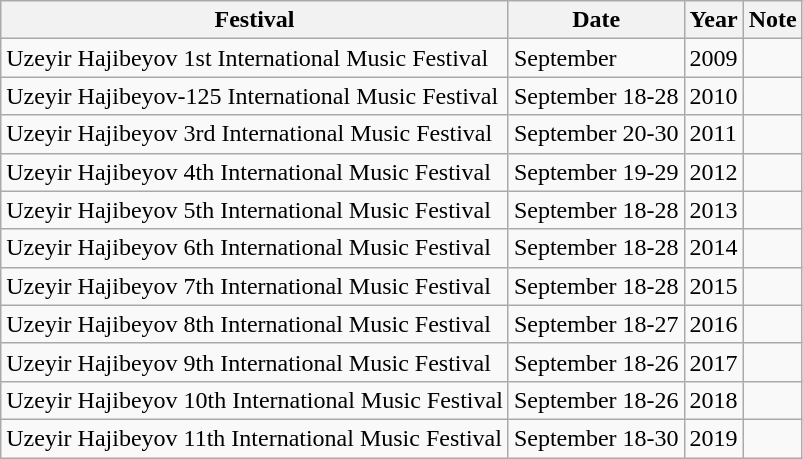<table class="wikitable">
<tr>
<th>Festival</th>
<th>Date</th>
<th>Year</th>
<th>Note</th>
</tr>
<tr>
<td>Uzeyir Hajibeyov 1st International Music Festival</td>
<td>September</td>
<td>2009</td>
<td></td>
</tr>
<tr>
<td>Uzeyir Hajibeyov-125 International Music Festival</td>
<td>September 18-28</td>
<td>2010</td>
<td></td>
</tr>
<tr>
<td>Uzeyir Hajibeyov 3rd International Music Festival</td>
<td>September 20-30</td>
<td>2011</td>
<td></td>
</tr>
<tr>
<td>Uzeyir Hajibeyov 4th International Music Festival</td>
<td>September 19-29</td>
<td>2012</td>
<td></td>
</tr>
<tr>
<td>Uzeyir Hajibeyov 5th International Music Festival</td>
<td>September 18-28</td>
<td>2013</td>
<td></td>
</tr>
<tr>
<td>Uzeyir Hajibeyov 6th International Music Festival</td>
<td>September 18-28</td>
<td>2014</td>
<td></td>
</tr>
<tr>
<td>Uzeyir Hajibeyov 7th International Music Festival</td>
<td>September 18-28</td>
<td>2015</td>
<td></td>
</tr>
<tr>
<td>Uzeyir Hajibeyov 8th International Music Festival</td>
<td>September 18-27</td>
<td>2016</td>
<td></td>
</tr>
<tr>
<td>Uzeyir Hajibeyov 9th International Music Festival</td>
<td>September 18-26</td>
<td>2017</td>
<td></td>
</tr>
<tr>
<td>Uzeyir Hajibeyov 10th International Music Festival</td>
<td>September 18-26</td>
<td>2018</td>
<td></td>
</tr>
<tr>
<td>Uzeyir Hajibeyov 11th International Music Festival</td>
<td>September 18-30</td>
<td>2019</td>
<td></td>
</tr>
</table>
